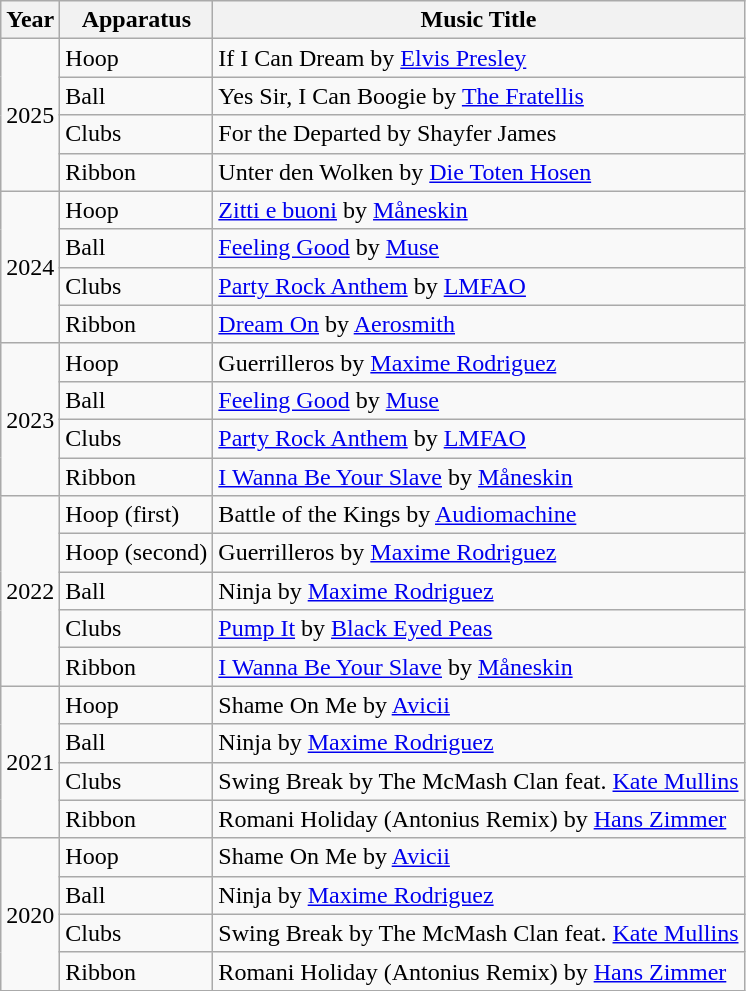<table class="wikitable">
<tr>
<th>Year</th>
<th>Apparatus</th>
<th>Music Title</th>
</tr>
<tr>
<td rowspan="4">2025</td>
<td>Hoop</td>
<td>If I Can Dream by <a href='#'>Elvis Presley</a></td>
</tr>
<tr>
<td>Ball</td>
<td>Yes Sir, I Can Boogie by <a href='#'>The Fratellis</a></td>
</tr>
<tr>
<td>Clubs</td>
<td>For the Departed by Shayfer James</td>
</tr>
<tr>
<td>Ribbon</td>
<td>Unter den Wolken by <a href='#'>Die Toten Hosen</a></td>
</tr>
<tr>
<td rowspan="4">2024</td>
<td>Hoop</td>
<td><a href='#'>Zitti e buoni</a> by <a href='#'>Måneskin</a></td>
</tr>
<tr>
<td>Ball</td>
<td><a href='#'>Feeling Good</a> by <a href='#'>Muse</a></td>
</tr>
<tr>
<td>Clubs</td>
<td><a href='#'>Party Rock Anthem</a> by <a href='#'>LMFAO</a></td>
</tr>
<tr>
<td>Ribbon</td>
<td><a href='#'>Dream On</a> by <a href='#'>Aerosmith</a></td>
</tr>
<tr>
<td rowspan="4">2023</td>
<td>Hoop</td>
<td>Guerrilleros by <a href='#'>Maxime Rodriguez</a></td>
</tr>
<tr>
<td>Ball</td>
<td><a href='#'>Feeling Good</a> by <a href='#'>Muse</a></td>
</tr>
<tr>
<td>Clubs</td>
<td><a href='#'>Party Rock Anthem</a> by <a href='#'>LMFAO</a></td>
</tr>
<tr>
<td>Ribbon</td>
<td><a href='#'>I Wanna Be Your Slave</a> by <a href='#'>Måneskin</a></td>
</tr>
<tr>
<td rowspan="5">2022</td>
<td>Hoop (first)</td>
<td>Battle of the Kings by <a href='#'>Audiomachine</a></td>
</tr>
<tr>
<td>Hoop (second)</td>
<td>Guerrilleros by <a href='#'>Maxime Rodriguez</a></td>
</tr>
<tr>
<td>Ball</td>
<td>Ninja by <a href='#'>Maxime Rodriguez</a></td>
</tr>
<tr>
<td>Clubs</td>
<td><a href='#'>Pump It</a> by <a href='#'>Black Eyed Peas</a></td>
</tr>
<tr>
<td>Ribbon</td>
<td><a href='#'>I Wanna Be Your Slave</a> by <a href='#'>Måneskin</a></td>
</tr>
<tr>
<td rowspan="4">2021</td>
<td>Hoop</td>
<td>Shame On Me by <a href='#'>Avicii</a></td>
</tr>
<tr>
<td>Ball</td>
<td>Ninja by <a href='#'>Maxime Rodriguez</a></td>
</tr>
<tr>
<td>Clubs</td>
<td>Swing Break by The McMash Clan feat. <a href='#'>Kate Mullins</a></td>
</tr>
<tr>
<td>Ribbon</td>
<td>Romani Holiday (Antonius Remix) by <a href='#'>Hans Zimmer</a></td>
</tr>
<tr>
<td rowspan="4">2020</td>
<td>Hoop</td>
<td>Shame On Me by <a href='#'>Avicii</a></td>
</tr>
<tr>
<td>Ball</td>
<td>Ninja by <a href='#'>Maxime Rodriguez</a></td>
</tr>
<tr>
<td>Clubs</td>
<td>Swing Break by The McMash Clan feat. <a href='#'>Kate Mullins</a></td>
</tr>
<tr>
<td>Ribbon</td>
<td>Romani Holiday (Antonius Remix) by <a href='#'>Hans Zimmer</a></td>
</tr>
</table>
